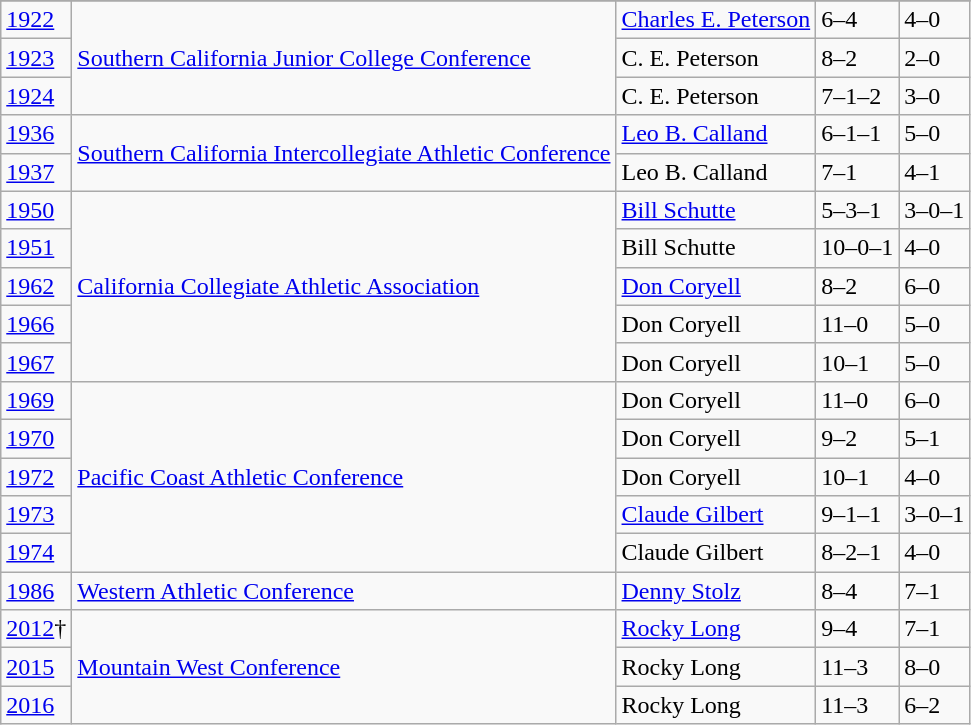<table class="wikitable">
<tr>
</tr>
<tr>
<td><a href='#'>1922</a></td>
<td rowspan="3"><a href='#'>Southern California Junior College Conference</a></td>
<td><a href='#'>Charles E. Peterson</a></td>
<td>6–4</td>
<td>4–0</td>
</tr>
<tr>
<td><a href='#'>1923</a></td>
<td>C. E. Peterson</td>
<td>8–2</td>
<td>2–0</td>
</tr>
<tr>
<td><a href='#'>1924</a></td>
<td>C. E. Peterson</td>
<td>7–1–2</td>
<td>3–0</td>
</tr>
<tr>
<td><a href='#'>1936</a></td>
<td rowspan="2"><a href='#'>Southern California Intercollegiate Athletic Conference</a></td>
<td><a href='#'>Leo B. Calland</a></td>
<td>6–1–1</td>
<td>5–0</td>
</tr>
<tr>
<td><a href='#'>1937</a></td>
<td>Leo B. Calland</td>
<td>7–1</td>
<td>4–1</td>
</tr>
<tr>
<td><a href='#'>1950</a></td>
<td rowspan="5"><a href='#'>California Collegiate Athletic Association</a></td>
<td><a href='#'>Bill Schutte</a></td>
<td>5–3–1</td>
<td>3–0–1</td>
</tr>
<tr>
<td><a href='#'>1951</a></td>
<td>Bill Schutte</td>
<td>10–0–1</td>
<td>4–0</td>
</tr>
<tr>
<td><a href='#'>1962</a></td>
<td><a href='#'>Don Coryell</a></td>
<td>8–2</td>
<td>6–0</td>
</tr>
<tr>
<td><a href='#'>1966</a></td>
<td>Don Coryell</td>
<td>11–0</td>
<td>5–0</td>
</tr>
<tr>
<td><a href='#'>1967</a></td>
<td>Don Coryell</td>
<td>10–1</td>
<td>5–0</td>
</tr>
<tr>
<td><a href='#'>1969</a></td>
<td rowspan="5"><a href='#'>Pacific Coast Athletic Conference</a></td>
<td>Don Coryell</td>
<td>11–0</td>
<td>6–0</td>
</tr>
<tr>
<td><a href='#'>1970</a></td>
<td>Don Coryell</td>
<td>9–2</td>
<td>5–1</td>
</tr>
<tr>
<td><a href='#'>1972</a></td>
<td>Don Coryell</td>
<td>10–1</td>
<td>4–0</td>
</tr>
<tr>
<td><a href='#'>1973</a></td>
<td><a href='#'>Claude Gilbert</a></td>
<td>9–1–1</td>
<td>3–0–1</td>
</tr>
<tr>
<td><a href='#'>1974</a></td>
<td>Claude Gilbert</td>
<td>8–2–1</td>
<td>4–0</td>
</tr>
<tr>
<td><a href='#'>1986</a></td>
<td><a href='#'>Western Athletic Conference</a></td>
<td><a href='#'>Denny Stolz</a></td>
<td>8–4</td>
<td>7–1</td>
</tr>
<tr>
<td><a href='#'>2012</a>†</td>
<td rowspan="3"><a href='#'>Mountain West Conference</a></td>
<td><a href='#'>Rocky Long</a></td>
<td>9–4</td>
<td>7–1</td>
</tr>
<tr>
<td><a href='#'>2015</a></td>
<td>Rocky Long</td>
<td>11–3</td>
<td>8–0</td>
</tr>
<tr>
<td><a href='#'>2016</a></td>
<td>Rocky Long</td>
<td>11–3</td>
<td>6–2</td>
</tr>
</table>
